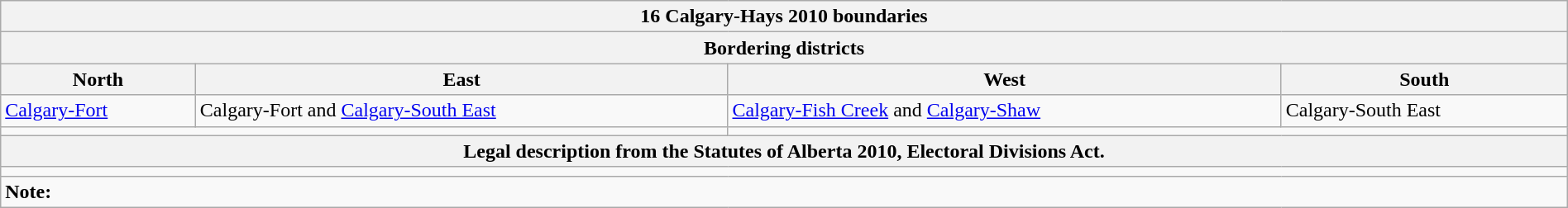<table class="wikitable collapsible collapsed" style="width:100%;">
<tr>
<th colspan=4>16 Calgary-Hays 2010 boundaries</th>
</tr>
<tr>
<th colspan=4>Bordering districts</th>
</tr>
<tr>
<th>North</th>
<th>East</th>
<th>West</th>
<th>South</th>
</tr>
<tr>
<td><a href='#'>Calgary-Fort</a></td>
<td>Calgary-Fort and <a href='#'>Calgary-South East</a></td>
<td><a href='#'>Calgary-Fish Creek</a> and <a href='#'>Calgary-Shaw</a></td>
<td>Calgary-South East</td>
</tr>
<tr>
<td colspan=2 align=center></td>
<td colspan=2 align=center></td>
</tr>
<tr>
<th colspan=4>Legal description from the Statutes of Alberta 2010, Electoral Divisions Act.</th>
</tr>
<tr>
<td colspan=4></td>
</tr>
<tr>
<td colspan=4><strong>Note:</strong></td>
</tr>
</table>
